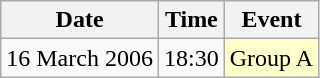<table class = "wikitable" style="text-align:center;">
<tr>
<th>Date</th>
<th>Time</th>
<th>Event</th>
</tr>
<tr>
<td>16 March 2006</td>
<td>18:30</td>
<td bgcolor=ffffcc>Group A</td>
</tr>
</table>
